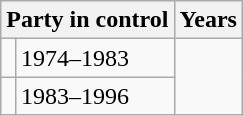<table class="wikitable">
<tr>
<th colspan="2">Party in control</th>
<th>Years</th>
</tr>
<tr>
<td></td>
<td>1974–1983</td>
</tr>
<tr>
<td></td>
<td>1983–1996</td>
</tr>
</table>
